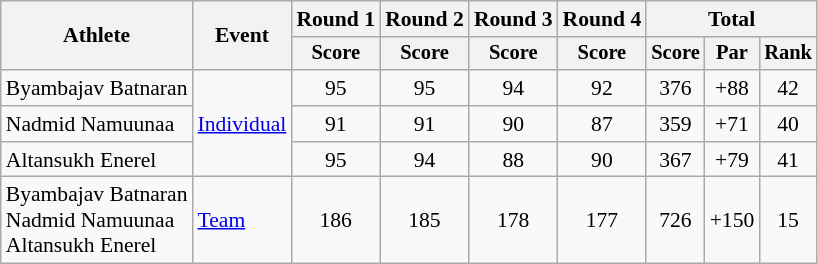<table class=wikitable style=font-size:90%;text-align:center>
<tr>
<th rowspan=2>Athlete</th>
<th rowspan=2>Event</th>
<th>Round 1</th>
<th>Round 2</th>
<th>Round 3</th>
<th>Round 4</th>
<th colspan=3>Total</th>
</tr>
<tr style="font-size:95%">
<th>Score</th>
<th>Score</th>
<th>Score</th>
<th>Score</th>
<th>Score</th>
<th>Par</th>
<th>Rank</th>
</tr>
<tr>
<td align=left>Byambajav Batnaran</td>
<td align=left rowspan=3><a href='#'>Individual</a></td>
<td>95</td>
<td>95</td>
<td>94</td>
<td>92</td>
<td>376</td>
<td>+88</td>
<td>42</td>
</tr>
<tr>
<td align=left>Nadmid Namuunaa</td>
<td>91</td>
<td>91</td>
<td>90</td>
<td>87</td>
<td>359</td>
<td>+71</td>
<td>40</td>
</tr>
<tr>
<td align=left>Altansukh Enerel</td>
<td>95</td>
<td>94</td>
<td>88</td>
<td>90</td>
<td>367</td>
<td>+79</td>
<td>41</td>
</tr>
<tr>
<td align=left>Byambajav Batnaran<br>Nadmid Namuunaa<br>Altansukh Enerel</td>
<td align=left><a href='#'>Team</a></td>
<td>186</td>
<td>185</td>
<td>178</td>
<td>177</td>
<td>726</td>
<td>+150</td>
<td>15</td>
</tr>
</table>
